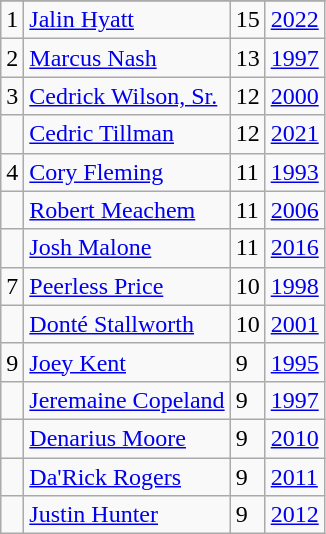<table class="wikitable">
<tr>
</tr>
<tr>
<td>1</td>
<td><a href='#'>Jalin Hyatt</a></td>
<td>15</td>
<td><a href='#'>2022</a></td>
</tr>
<tr>
<td>2</td>
<td><a href='#'>Marcus Nash</a></td>
<td>13</td>
<td><a href='#'>1997</a></td>
</tr>
<tr>
<td>3</td>
<td><a href='#'>Cedrick Wilson, Sr.</a></td>
<td>12</td>
<td><a href='#'>2000</a></td>
</tr>
<tr>
<td></td>
<td><a href='#'>Cedric Tillman</a></td>
<td>12</td>
<td><a href='#'>2021</a></td>
</tr>
<tr>
<td>4</td>
<td><a href='#'>Cory Fleming</a></td>
<td>11</td>
<td><a href='#'>1993</a></td>
</tr>
<tr>
<td></td>
<td><a href='#'>Robert Meachem</a></td>
<td>11</td>
<td><a href='#'>2006</a></td>
</tr>
<tr>
<td></td>
<td><a href='#'>Josh Malone</a></td>
<td>11</td>
<td><a href='#'>2016</a></td>
</tr>
<tr>
<td>7</td>
<td><a href='#'>Peerless Price</a></td>
<td>10</td>
<td><a href='#'>1998</a></td>
</tr>
<tr>
<td></td>
<td><a href='#'>Donté Stallworth</a></td>
<td>10</td>
<td><a href='#'>2001</a></td>
</tr>
<tr>
<td>9</td>
<td><a href='#'>Joey Kent</a></td>
<td>9</td>
<td><a href='#'>1995</a></td>
</tr>
<tr>
<td></td>
<td><a href='#'>Jeremaine Copeland</a></td>
<td>9</td>
<td><a href='#'>1997</a></td>
</tr>
<tr>
<td></td>
<td><a href='#'>Denarius Moore</a></td>
<td>9</td>
<td><a href='#'>2010</a></td>
</tr>
<tr>
<td></td>
<td><a href='#'>Da'Rick Rogers</a></td>
<td>9</td>
<td><a href='#'>2011</a></td>
</tr>
<tr>
<td></td>
<td><a href='#'>Justin Hunter</a></td>
<td>9</td>
<td><a href='#'>2012</a></td>
</tr>
</table>
